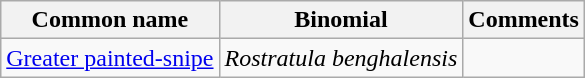<table class="wikitable">
<tr>
<th>Common name</th>
<th>Binomial</th>
<th>Comments</th>
</tr>
<tr>
<td><a href='#'>Greater painted-snipe</a></td>
<td><em>Rostratula benghalensis</em></td>
<td></td>
</tr>
</table>
